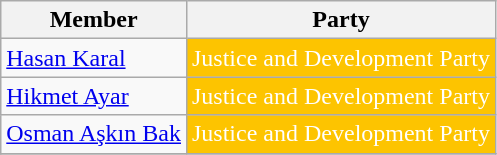<table class="wikitable">
<tr>
<th>Member</th>
<th>Party</th>
</tr>
<tr>
<td><a href='#'>Hasan Karal</a></td>
<td style="background:#FDC400; color:white">Justice and Development Party</td>
</tr>
<tr>
<td><a href='#'>Hikmet Ayar</a></td>
<td style="background:#FDC400; color:white">Justice and Development Party</td>
</tr>
<tr>
<td><a href='#'>Osman Aşkın Bak</a></td>
<td style="background:#FDC400; color:white">Justice and Development Party</td>
</tr>
<tr>
</tr>
</table>
